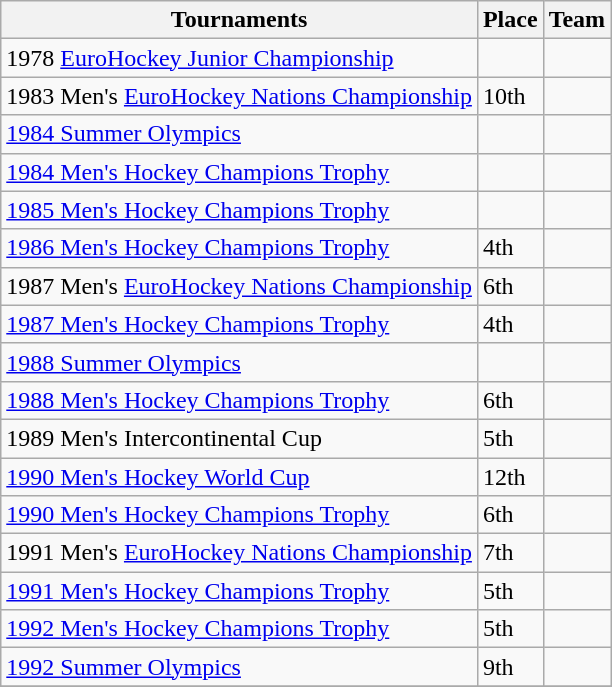<table class="wikitable collapsible">
<tr>
<th>Tournaments</th>
<th>Place</th>
<th>Team</th>
</tr>
<tr>
<td>1978 <a href='#'>EuroHockey Junior Championship</a></td>
<td></td>
<td></td>
</tr>
<tr>
<td>1983 Men's <a href='#'>EuroHockey Nations Championship</a></td>
<td>10th</td>
<td></td>
</tr>
<tr>
<td><a href='#'>1984 Summer Olympics</a></td>
<td></td>
<td></td>
</tr>
<tr>
<td><a href='#'>1984 Men's Hockey Champions Trophy</a></td>
<td></td>
<td></td>
</tr>
<tr>
<td><a href='#'>1985 Men's Hockey Champions Trophy</a></td>
<td></td>
<td></td>
</tr>
<tr>
<td><a href='#'>1986 Men's Hockey Champions Trophy</a></td>
<td>4th</td>
<td></td>
</tr>
<tr>
<td>1987 Men's <a href='#'>EuroHockey Nations Championship</a></td>
<td>6th</td>
<td></td>
</tr>
<tr>
<td><a href='#'>1987 Men's Hockey Champions Trophy</a></td>
<td>4th</td>
<td></td>
</tr>
<tr>
<td><a href='#'>1988 Summer Olympics</a></td>
<td></td>
<td></td>
</tr>
<tr>
<td><a href='#'>1988 Men's Hockey Champions Trophy</a></td>
<td>6th</td>
<td></td>
</tr>
<tr>
<td>1989 Men's Intercontinental Cup </td>
<td>5th</td>
<td></td>
</tr>
<tr>
<td><a href='#'>1990 Men's Hockey World Cup</a></td>
<td>12th</td>
<td></td>
</tr>
<tr>
<td><a href='#'>1990 Men's Hockey Champions Trophy</a></td>
<td>6th</td>
<td></td>
</tr>
<tr>
<td>1991 Men's <a href='#'>EuroHockey Nations Championship</a></td>
<td>7th</td>
<td></td>
</tr>
<tr>
<td><a href='#'>1991 Men's Hockey Champions Trophy</a></td>
<td>5th</td>
<td></td>
</tr>
<tr>
<td><a href='#'>1992 Men's Hockey Champions Trophy</a></td>
<td>5th</td>
<td></td>
</tr>
<tr>
<td><a href='#'>1992 Summer Olympics</a></td>
<td>9th</td>
<td></td>
</tr>
<tr>
</tr>
</table>
